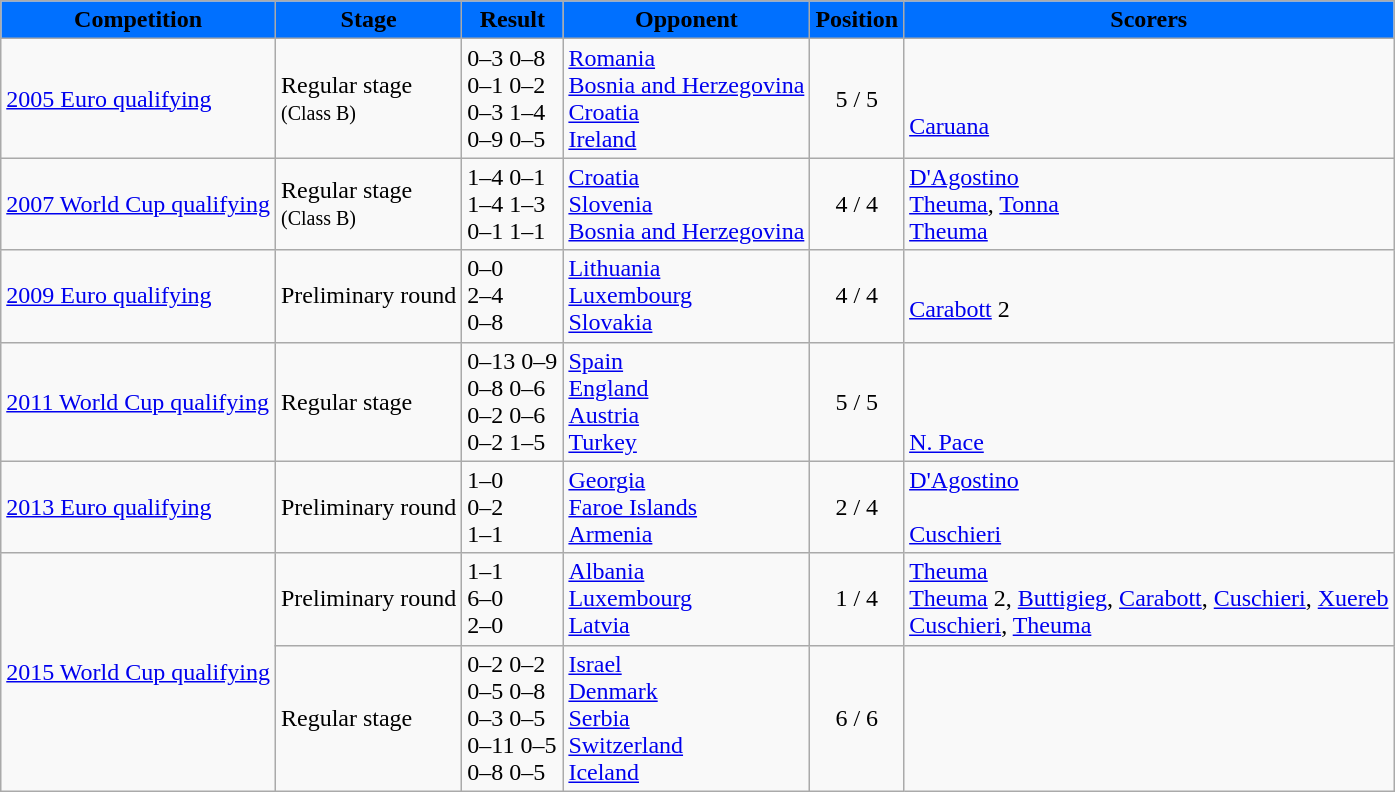<table class="wikitable">
<tr>
<th style="background:#0070FF;"><span>Competition</span></th>
<th style="background:#0070FF;"><span>Stage</span></th>
<th style="background:#0070FF;"><span>Result</span></th>
<th style="background:#0070FF;"><span>Opponent</span></th>
<th style="background:#0070FF;"><span>Position</span></th>
<th style="background:#0070FF;"><span>Scorers</span></th>
</tr>
<tr>
<td><a href='#'>2005 Euro qualifying</a></td>
<td>Regular stage <br><small>(Class B)</small></td>
<td>0–3 0–8<br>0–1 0–2<br>0–3 1–4<br>0–9 0–5</td>
<td> <a href='#'>Romania</a><br> <a href='#'>Bosnia and Herzegovina</a><br> <a href='#'>Croatia</a><br> <a href='#'>Ireland</a></td>
<td align=center>5 / 5</td>
<td><br><br><a href='#'>Caruana</a><br></td>
</tr>
<tr>
<td><a href='#'>2007 World Cup qualifying</a></td>
<td>Regular stage<br> <small>(Class B)</small></td>
<td>1–4 0–1<br>1–4 1–3<br>0–1 1–1</td>
<td> <a href='#'>Croatia</a><br> <a href='#'>Slovenia</a><br> <a href='#'>Bosnia and Herzegovina</a></td>
<td align=center>4 / 4</td>
<td><a href='#'>D'Agostino</a><br><a href='#'>Theuma</a>, <a href='#'>Tonna</a><br><a href='#'>Theuma</a></td>
</tr>
<tr>
<td><a href='#'>2009 Euro qualifying</a></td>
<td>Preliminary round</td>
<td>0–0<br>2–4<br>0–8</td>
<td> <a href='#'>Lithuania</a><br> <a href='#'>Luxembourg</a><br> <a href='#'>Slovakia</a></td>
<td align=center>4 / 4</td>
<td><br><a href='#'>Carabott</a> 2<br></td>
</tr>
<tr>
<td><a href='#'>2011 World Cup qualifying</a></td>
<td>Regular stage</td>
<td>0–13 0–9<br>0–8 0–6<br>0–2 0–6<br>0–2 1–5</td>
<td> <a href='#'>Spain</a><br> <a href='#'>England</a><br> <a href='#'>Austria</a><br> <a href='#'>Turkey</a></td>
<td align=center>5 / 5</td>
<td><br><br><br><a href='#'>N. Pace</a></td>
</tr>
<tr>
<td><a href='#'>2013 Euro qualifying</a></td>
<td>Preliminary round</td>
<td>1–0<br>0–2<br>1–1</td>
<td> <a href='#'>Georgia</a><br> <a href='#'>Faroe Islands</a><br> <a href='#'>Armenia</a></td>
<td align=center>2 / 4</td>
<td><a href='#'>D'Agostino</a><br><br><a href='#'>Cuschieri</a></td>
</tr>
<tr>
<td rowspan=2><a href='#'>2015 World Cup qualifying</a></td>
<td>Preliminary round</td>
<td>1–1<br>6–0<br>2–0</td>
<td> <a href='#'>Albania</a><br> <a href='#'>Luxembourg</a><br> <a href='#'>Latvia</a></td>
<td align=center>1 / 4</td>
<td><a href='#'>Theuma</a><br><a href='#'>Theuma</a> 2, <a href='#'>Buttigieg</a>, <a href='#'>Carabott</a>, <a href='#'>Cuschieri</a>, <a href='#'>Xuereb</a><br><a href='#'>Cuschieri</a>, <a href='#'>Theuma</a></td>
</tr>
<tr>
<td>Regular stage</td>
<td>0–2 0–2<br>0–5 0–8<br>0–3 0–5<br>0–11 0–5<br>0–8 0–5</td>
<td> <a href='#'>Israel</a><br> <a href='#'>Denmark</a><br> <a href='#'>Serbia</a><br> <a href='#'>Switzerland</a><br> <a href='#'>Iceland</a></td>
<td align=center>6 / 6</td>
<td></td>
</tr>
</table>
